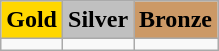<table class=wikitable>
<tr>
<td align=center bgcolor=gold> <strong>Gold</strong></td>
<td align=center bgcolor=silver> <strong>Silver</strong></td>
<td align=center bgcolor=cc9966> <strong>Bronze</strong></td>
</tr>
<tr>
<td></td>
<td></td>
<td></td>
</tr>
</table>
